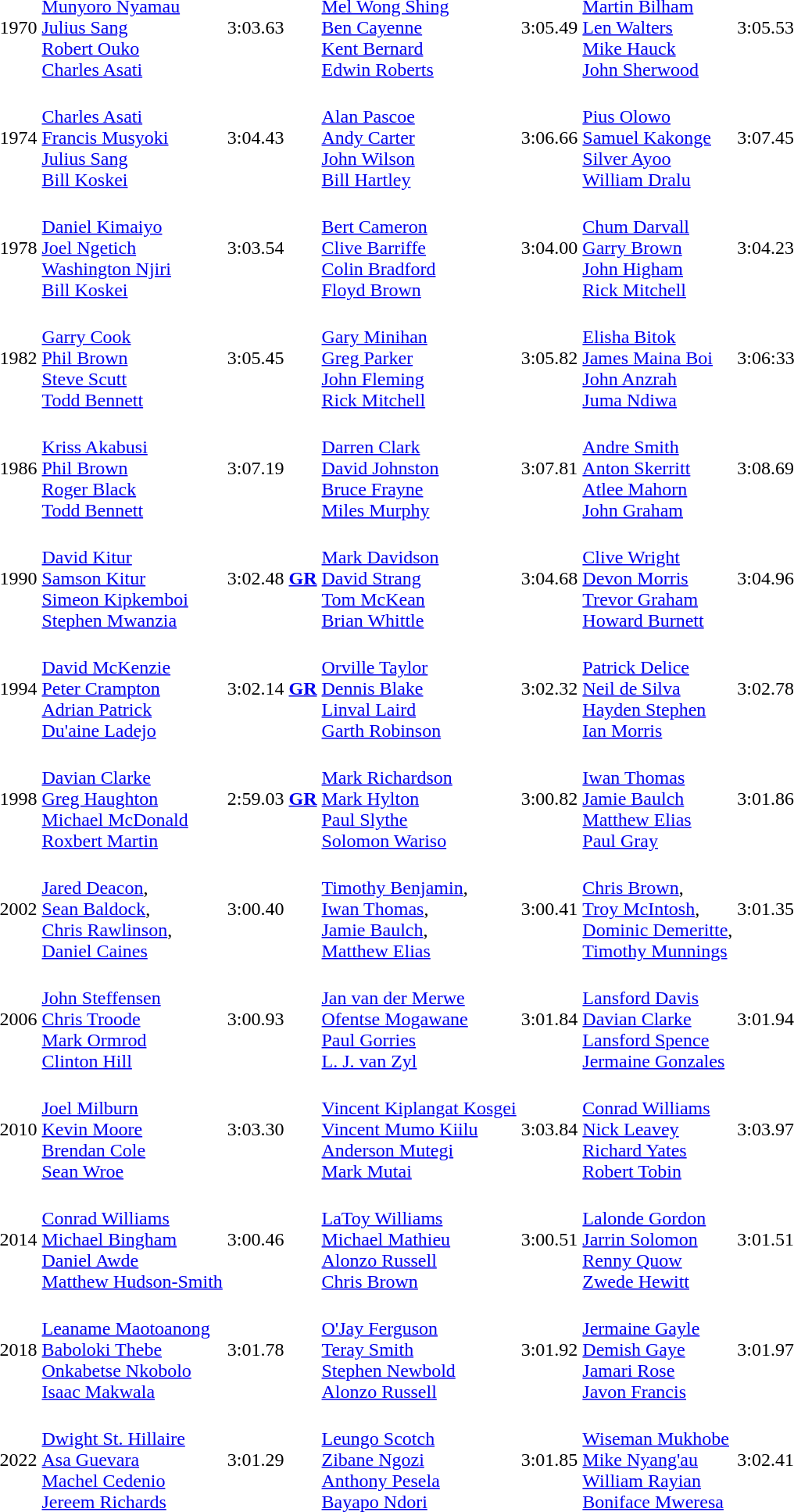<table>
<tr>
<td>1970</td>
<td><br><a href='#'>Munyoro Nyamau</a><br><a href='#'>Julius Sang</a><br><a href='#'>Robert Ouko</a><br><a href='#'>Charles Asati</a></td>
<td>3:03.63</td>
<td><br><a href='#'>Mel Wong Shing</a><br><a href='#'>Ben Cayenne</a><br><a href='#'>Kent Bernard</a><br><a href='#'>Edwin Roberts</a></td>
<td>3:05.49</td>
<td><br><a href='#'>Martin Bilham</a><br><a href='#'>Len Walters</a><br><a href='#'>Mike Hauck</a><br><a href='#'>John Sherwood</a></td>
<td>3:05.53</td>
</tr>
<tr>
<td>1974</td>
<td><br><a href='#'>Charles Asati</a><br><a href='#'>Francis Musyoki</a><br><a href='#'>Julius Sang</a><br><a href='#'>Bill Koskei</a></td>
<td>3:04.43</td>
<td><br><a href='#'>Alan Pascoe</a><br><a href='#'>Andy Carter</a><br><a href='#'>John Wilson</a><br><a href='#'>Bill Hartley</a></td>
<td>3:06.66</td>
<td><br><a href='#'>Pius Olowo</a><br><a href='#'>Samuel Kakonge</a><br><a href='#'>Silver Ayoo</a><br><a href='#'>William Dralu</a></td>
<td>3:07.45</td>
</tr>
<tr>
<td>1978</td>
<td><br><a href='#'>Daniel Kimaiyo</a><br><a href='#'>Joel Ngetich</a><br><a href='#'>Washington Njiri</a><br><a href='#'>Bill Koskei</a></td>
<td>3:03.54</td>
<td><br><a href='#'>Bert Cameron</a><br><a href='#'>Clive Barriffe</a><br><a href='#'>Colin Bradford</a><br><a href='#'>Floyd Brown</a></td>
<td>3:04.00</td>
<td><br><a href='#'>Chum Darvall</a><br><a href='#'>Garry Brown</a><br><a href='#'>John Higham</a><br><a href='#'>Rick Mitchell</a></td>
<td>3:04.23</td>
</tr>
<tr>
<td>1982</td>
<td><br><a href='#'>Garry Cook</a><br><a href='#'>Phil Brown</a><br><a href='#'>Steve Scutt</a><br><a href='#'>Todd Bennett</a></td>
<td>3:05.45</td>
<td><br><a href='#'>Gary Minihan</a><br><a href='#'>Greg Parker</a><br><a href='#'>John Fleming</a><br><a href='#'>Rick Mitchell</a></td>
<td>3:05.82</td>
<td><br><a href='#'>Elisha Bitok</a><br><a href='#'>James Maina Boi</a><br><a href='#'>John Anzrah</a><br><a href='#'>Juma Ndiwa</a></td>
<td>3:06:33</td>
</tr>
<tr>
<td>1986</td>
<td><br><a href='#'>Kriss Akabusi</a><br><a href='#'>Phil Brown</a><br><a href='#'>Roger Black</a><br><a href='#'>Todd Bennett</a></td>
<td>3:07.19</td>
<td><br><a href='#'>Darren Clark</a><br><a href='#'>David Johnston</a><br><a href='#'>Bruce Frayne</a><br><a href='#'>Miles Murphy</a></td>
<td>3:07.81</td>
<td><br><a href='#'>Andre Smith</a><br><a href='#'>Anton Skerritt</a><br><a href='#'>Atlee Mahorn</a><br><a href='#'>John Graham</a></td>
<td>3:08.69</td>
</tr>
<tr>
<td>1990</td>
<td><br><a href='#'>David Kitur</a><br><a href='#'>Samson Kitur</a><br><a href='#'>Simeon Kipkemboi</a><br><a href='#'>Stephen Mwanzia</a></td>
<td>3:02.48 <strong><a href='#'>GR</a></strong></td>
<td><br><a href='#'>Mark Davidson</a><br><a href='#'>David Strang</a><br><a href='#'>Tom McKean</a><br><a href='#'>Brian Whittle</a></td>
<td>3:04.68</td>
<td><br><a href='#'>Clive Wright</a><br><a href='#'>Devon Morris</a><br><a href='#'>Trevor Graham</a><br><a href='#'>Howard Burnett</a></td>
<td>3:04.96</td>
</tr>
<tr>
<td>1994</td>
<td><br><a href='#'>David McKenzie</a><br><a href='#'>Peter Crampton</a><br><a href='#'>Adrian Patrick</a><br><a href='#'>Du'aine Ladejo</a></td>
<td>3:02.14 <strong><a href='#'>GR</a></strong></td>
<td><br><a href='#'>Orville Taylor</a><br><a href='#'>Dennis Blake</a><br><a href='#'>Linval Laird</a><br><a href='#'>Garth Robinson</a></td>
<td>3:02.32</td>
<td><br><a href='#'>Patrick Delice</a><br><a href='#'>Neil de Silva</a><br><a href='#'>Hayden Stephen</a><br><a href='#'>Ian Morris</a></td>
<td>3:02.78</td>
</tr>
<tr>
<td>1998</td>
<td><br><a href='#'>Davian Clarke</a><br><a href='#'>Greg Haughton</a><br><a href='#'>Michael McDonald</a><br><a href='#'>Roxbert Martin</a></td>
<td>2:59.03 <strong><a href='#'>GR</a></strong></td>
<td><br><a href='#'>Mark Richardson</a><br><a href='#'>Mark Hylton</a><br><a href='#'>Paul Slythe</a><br><a href='#'>Solomon Wariso</a></td>
<td>3:00.82</td>
<td><br><a href='#'>Iwan Thomas</a><br><a href='#'>Jamie Baulch</a><br><a href='#'>Matthew Elias</a><br><a href='#'>Paul Gray</a></td>
<td>3:01.86</td>
</tr>
<tr>
<td>2002</td>
<td><br><a href='#'>Jared Deacon</a>,<br><a href='#'>Sean Baldock</a>,<br><a href='#'>Chris Rawlinson</a>,<br><a href='#'>Daniel Caines</a></td>
<td>3:00.40</td>
<td><br><a href='#'>Timothy Benjamin</a>,<br><a href='#'>Iwan Thomas</a>,<br><a href='#'>Jamie Baulch</a>,<br><a href='#'>Matthew Elias</a></td>
<td>3:00.41</td>
<td><br><a href='#'>Chris Brown</a>,<br><a href='#'>Troy McIntosh</a>,<br><a href='#'>Dominic Demeritte</a>,<br><a href='#'>Timothy Munnings</a></td>
<td>3:01.35</td>
</tr>
<tr>
<td>2006</td>
<td><br><a href='#'>John Steffensen</a><br><a href='#'>Chris Troode</a><br><a href='#'>Mark Ormrod</a><br><a href='#'>Clinton Hill</a></td>
<td>3:00.93</td>
<td><br><a href='#'>Jan van der Merwe</a><br><a href='#'>Ofentse Mogawane</a><br><a href='#'>Paul Gorries</a><br><a href='#'>L. J. van Zyl</a></td>
<td>3:01.84</td>
<td><br><a href='#'>Lansford Davis</a><br><a href='#'>Davian Clarke</a><br><a href='#'>Lansford Spence</a><br><a href='#'>Jermaine Gonzales</a></td>
<td>3:01.94</td>
</tr>
<tr>
<td>2010</td>
<td><br><a href='#'>Joel Milburn</a><br><a href='#'>Kevin Moore</a><br><a href='#'>Brendan Cole</a><br><a href='#'>Sean Wroe</a></td>
<td>3:03.30</td>
<td><br><a href='#'>Vincent Kiplangat Kosgei</a><br><a href='#'>Vincent Mumo Kiilu</a><br><a href='#'>Anderson Mutegi</a><br><a href='#'>Mark Mutai</a></td>
<td>3:03.84</td>
<td><br><a href='#'>Conrad Williams</a><br><a href='#'>Nick Leavey</a><br><a href='#'>Richard Yates</a><br><a href='#'>Robert Tobin</a></td>
<td>3:03.97</td>
</tr>
<tr>
<td>2014</td>
<td><br><a href='#'>Conrad Williams</a><br><a href='#'>Michael Bingham</a><br><a href='#'>Daniel Awde</a><br><a href='#'>Matthew Hudson-Smith</a></td>
<td>3:00.46</td>
<td><br><a href='#'>LaToy Williams</a><br><a href='#'>Michael Mathieu</a><br><a href='#'>Alonzo Russell</a><br><a href='#'>Chris Brown</a></td>
<td>3:00.51</td>
<td><br><a href='#'>Lalonde Gordon</a><br><a href='#'>Jarrin Solomon</a><br><a href='#'>Renny Quow</a><br><a href='#'>Zwede Hewitt</a></td>
<td>3:01.51</td>
</tr>
<tr>
<td>2018</td>
<td><br><a href='#'>Leaname Maotoanong</a><br><a href='#'>Baboloki Thebe</a><br><a href='#'>Onkabetse Nkobolo</a><br><a href='#'>Isaac Makwala</a></td>
<td>3:01.78</td>
<td><br><a href='#'>O'Jay Ferguson</a><br><a href='#'>Teray Smith</a><br><a href='#'>Stephen Newbold</a><br><a href='#'>Alonzo Russell</a></td>
<td>3:01.92</td>
<td><br><a href='#'>Jermaine Gayle</a><br><a href='#'>Demish Gaye</a><br><a href='#'>Jamari Rose</a><br><a href='#'>Javon Francis</a></td>
<td>3:01.97</td>
</tr>
<tr>
<td>2022</td>
<td><br><a href='#'>Dwight St. Hillaire</a><br><a href='#'>Asa Guevara</a><br><a href='#'>Machel Cedenio</a><br><a href='#'>Jereem Richards</a></td>
<td>3:01.29</td>
<td><br><a href='#'>Leungo Scotch</a><br><a href='#'>Zibane Ngozi</a><br><a href='#'>Anthony Pesela</a><br><a href='#'>Bayapo Ndori</a></td>
<td>3:01.85</td>
<td><br><a href='#'>Wiseman Mukhobe</a><br><a href='#'>Mike Nyang'au</a><br><a href='#'>William Rayian</a><br><a href='#'>Boniface Mweresa</a></td>
<td>3:02.41</td>
</tr>
</table>
